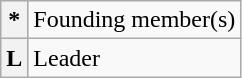<table class="wikitable">
<tr>
<th>*</th>
<td>Founding member(s)</td>
</tr>
<tr>
<th>L</th>
<td>Leader</td>
</tr>
</table>
